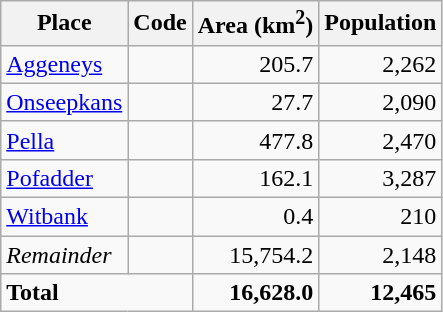<table class="wikitable sortable">
<tr>
<th>Place</th>
<th>Code</th>
<th>Area (km<sup>2</sup>)</th>
<th>Population</th>
</tr>
<tr>
<td><a href='#'>Aggeneys</a></td>
<td></td>
<td align=right>205.7</td>
<td align=right>2,262</td>
</tr>
<tr>
<td><a href='#'>Onseepkans</a></td>
<td></td>
<td align=right>27.7</td>
<td align=right>2,090</td>
</tr>
<tr>
<td><a href='#'>Pella</a></td>
<td></td>
<td align=right>477.8</td>
<td align=right>2,470</td>
</tr>
<tr>
<td><a href='#'>Pofadder</a></td>
<td></td>
<td align=right>162.1</td>
<td align=right>3,287</td>
</tr>
<tr>
<td><a href='#'>Witbank</a></td>
<td></td>
<td align=right>0.4</td>
<td align=right>210</td>
</tr>
<tr>
<td><em>Remainder</em></td>
<td></td>
<td align=right>15,754.2</td>
<td align=right>2,148</td>
</tr>
<tr class=sortbottom>
<td colspan=2><strong>Total</strong></td>
<td align=right><strong>16,628.0</strong></td>
<td align=right><strong>12,465</strong></td>
</tr>
</table>
